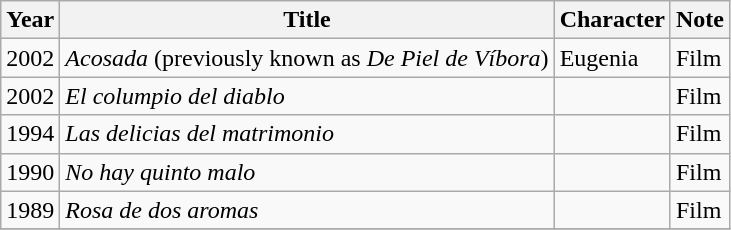<table class="wikitable">
<tr>
<th>Year</th>
<th>Title</th>
<th>Character</th>
<th>Note</th>
</tr>
<tr>
<td>2002</td>
<td><em>Acosada</em> (previously known as <em>De Piel de Víbora</em>)</td>
<td>Eugenia</td>
<td>Film</td>
</tr>
<tr>
<td>2002</td>
<td><em>El columpio del diablo</em></td>
<td></td>
<td>Film</td>
</tr>
<tr>
<td>1994</td>
<td><em>Las delicias del matrimonio</em></td>
<td></td>
<td>Film</td>
</tr>
<tr>
<td>1990</td>
<td><em>No hay quinto malo</em></td>
<td></td>
<td>Film</td>
</tr>
<tr>
<td>1989</td>
<td><em>Rosa de dos aromas</em></td>
<td></td>
<td>Film</td>
</tr>
<tr>
</tr>
</table>
